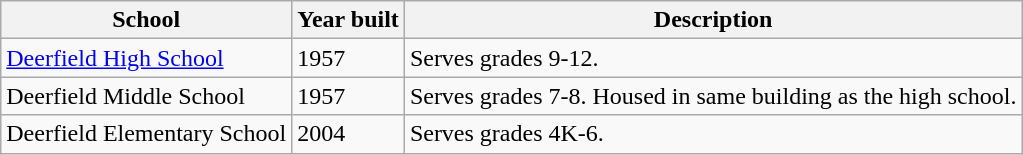<table class="wikitable">
<tr>
<th>School</th>
<th>Year built</th>
<th>Description</th>
</tr>
<tr>
<td><a href='#'>Deerfield High School</a></td>
<td>1957</td>
<td>Serves grades 9-12.</td>
</tr>
<tr>
<td>Deerfield Middle School</td>
<td>1957</td>
<td>Serves grades 7-8. Housed in same building as the high school.</td>
</tr>
<tr>
<td>Deerfield Elementary School</td>
<td>2004</td>
<td>Serves grades 4K-6.</td>
</tr>
</table>
